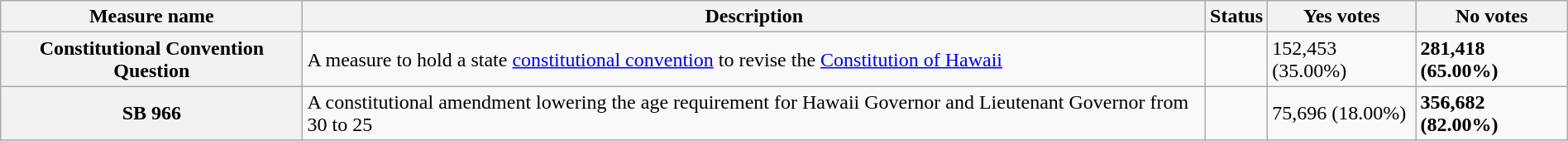<table class="wikitable sortable plainrowheaders" style="width:100%">
<tr>
<th scope="col">Measure name</th>
<th class="unsortable" scope="col">Description</th>
<th scope="col">Status</th>
<th scope="col">Yes votes</th>
<th scope="col">No votes</th>
</tr>
<tr>
<th scope="row">Constitutional Convention Question</th>
<td>A measure to hold a state <a href='#'>constitutional convention</a> to revise the <a href='#'>Constitution of Hawaii</a></td>
<td></td>
<td>152,453 (35.00%)</td>
<td><strong>281,418 (65.00%)</strong></td>
</tr>
<tr>
<th scope="row">SB 966</th>
<td>A constitutional amendment lowering the age requirement for Hawaii Governor and Lieutenant Governor from 30 to 25</td>
<td></td>
<td>75,696 (18.00%)</td>
<td><strong>356,682 (82.00%)</strong></td>
</tr>
</table>
